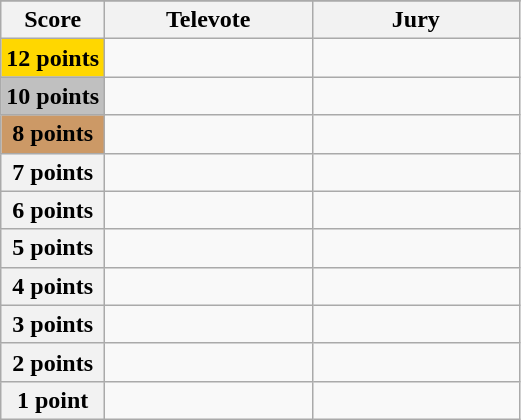<table class="wikitable">
<tr>
</tr>
<tr>
<th scope="col" width="20%">Score</th>
<th scope="col" width="40%">Televote</th>
<th scope="col" width="40%">Jury</th>
</tr>
<tr>
<th scope="row" style="background:gold">12 points</th>
<td></td>
<td></td>
</tr>
<tr>
<th scope="row" style="background:silver">10 points</th>
<td></td>
<td></td>
</tr>
<tr>
<th scope="row" style="background:#CC9966">8 points</th>
<td></td>
<td></td>
</tr>
<tr>
<th scope="row">7 points</th>
<td></td>
<td></td>
</tr>
<tr>
<th scope="row">6 points</th>
<td></td>
<td></td>
</tr>
<tr>
<th scope="row">5 points</th>
<td></td>
<td></td>
</tr>
<tr>
<th scope="row">4 points</th>
<td></td>
<td></td>
</tr>
<tr>
<th scope="row">3 points</th>
<td></td>
<td></td>
</tr>
<tr>
<th scope="row">2 points</th>
<td></td>
<td></td>
</tr>
<tr>
<th scope="row">1 point</th>
<td></td>
<td></td>
</tr>
</table>
